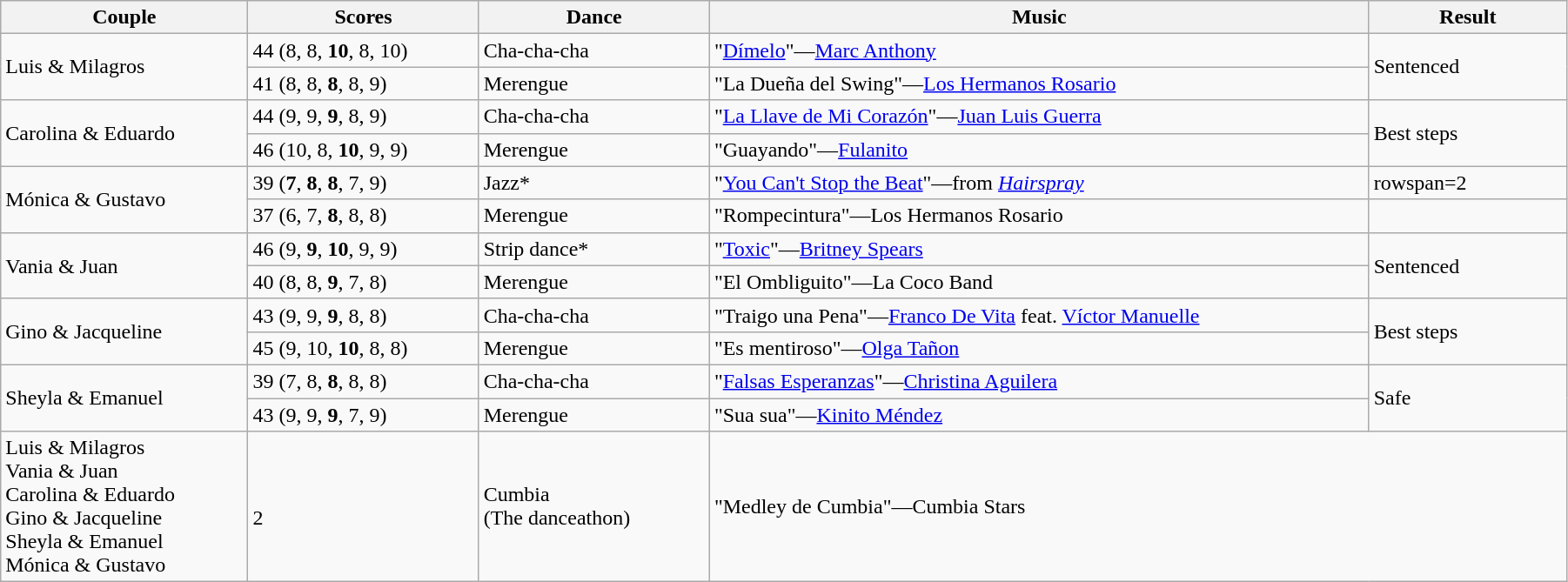<table class="wikitable sortable" style="width:95%; white-space:nowrap;">
<tr>
<th style="width:15%;">Couple<br></th>
<th style="width:14%;">Scores</th>
<th style="width:14%;">Dance</th>
<th style="width:40%;">Music</th>
<th style="width:12%;">Result</th>
</tr>
<tr>
<td rowspan=2>Luis & Milagros<br></td>
<td>44 (8, 8, <strong>10</strong>, 8, 10)</td>
<td>Cha-cha-cha</td>
<td>"<a href='#'>Dímelo</a>"—<a href='#'>Marc Anthony</a></td>
<td rowspan=2>Sentenced</td>
</tr>
<tr>
<td>41 (8, 8, <strong>8</strong>, 8, 9)</td>
<td>Merengue</td>
<td>"La Dueña del Swing"—<a href='#'>Los Hermanos Rosario</a></td>
</tr>
<tr>
<td rowspan=2>Carolina & Eduardo<br></td>
<td>44 (9, 9, <strong>9</strong>, 8, 9)</td>
<td>Cha-cha-cha</td>
<td>"<a href='#'>La Llave de Mi Corazón</a>"—<a href='#'>Juan Luis Guerra</a></td>
<td rowspan=2>Best steps</td>
</tr>
<tr>
<td>46 (10, 8, <strong>10</strong>, 9, 9)</td>
<td>Merengue</td>
<td>"Guayando"—<a href='#'>Fulanito</a></td>
</tr>
<tr>
<td rowspan=2>Mónica & Gustavo</td>
<td>39 (<strong>7</strong>, <strong>8</strong>, <strong>8</strong>, 7, 9)</td>
<td>Jazz*</td>
<td>"<a href='#'>You Can't Stop the Beat</a>"—from <em><a href='#'>Hairspray</a></em></td>
<td>rowspan=2 </td>
</tr>
<tr>
<td>37 (6, 7, <strong>8</strong>, 8, 8)</td>
<td>Merengue</td>
<td>"Rompecintura"—Los Hermanos Rosario</td>
</tr>
<tr>
<td rowspan=2>Vania & Juan</td>
<td>46 (9, <strong>9</strong>, <strong>10</strong>, 9, 9)</td>
<td>Strip dance*</td>
<td>"<a href='#'>Toxic</a>"—<a href='#'>Britney Spears</a></td>
<td rowspan=2>Sentenced</td>
</tr>
<tr>
<td>40 (8, 8, <strong>9</strong>, 7, 8)</td>
<td>Merengue</td>
<td>"El Ombliguito"—La Coco Band</td>
</tr>
<tr>
<td rowspan=2>Gino & Jacqueline<br></td>
<td>43 (9, 9, <strong>9</strong>, 8, 8)</td>
<td>Cha-cha-cha</td>
<td>"Traigo una Pena"—<a href='#'>Franco De Vita</a> feat. <a href='#'>Víctor Manuelle</a></td>
<td rowspan=2>Best steps</td>
</tr>
<tr>
<td>45 (9, 10, <strong>10</strong>, 8, 8)</td>
<td>Merengue</td>
<td>"Es mentiroso"—<a href='#'>Olga Tañon</a></td>
</tr>
<tr>
<td rowspan=2>Sheyla & Emanuel<br></td>
<td>39 (7, 8, <strong>8</strong>, 8, 8)</td>
<td>Cha-cha-cha</td>
<td>"<a href='#'>Falsas Esperanzas</a>"—<a href='#'>Christina Aguilera</a></td>
<td rowspan=2>Safe</td>
</tr>
<tr>
<td>43 (9, 9, <strong>9</strong>, 7, 9)</td>
<td>Merengue</td>
<td>"Sua sua"—<a href='#'>Kinito Méndez</a></td>
</tr>
<tr>
<td>Luis & Milagros<br>Vania & Juan<br>Carolina & Eduardo<br>Gino & Jacqueline<br>Sheyla & Emanuel<br>Mónica & Gustavo</td>
<td valign="top"><br><br><br>2</td>
<td>Cumbia<br>(The danceathon)</td>
<td colspan="2">"Medley de Cumbia"—Cumbia Stars</td>
</tr>
</table>
